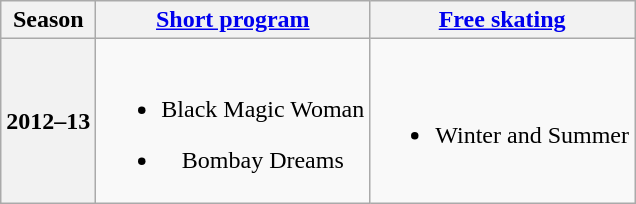<table class=wikitable style=text-align:center>
<tr>
<th>Season</th>
<th><a href='#'>Short program</a></th>
<th><a href='#'>Free skating</a></th>
</tr>
<tr>
<th>2012–13 <br> </th>
<td><br><ul><li>Black Magic Woman <br></li></ul><ul><li>Bombay Dreams <br></li></ul></td>
<td><br><ul><li>Winter and Summer <br></li></ul></td>
</tr>
</table>
